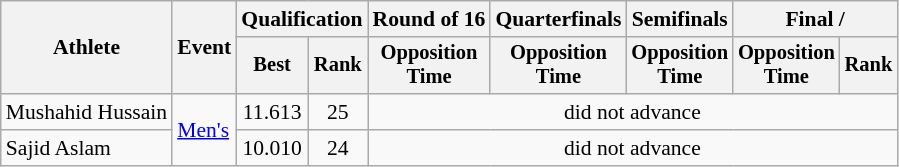<table class=wikitable style="font-size:90%; text-align:center;">
<tr>
<th rowspan="2">Athlete</th>
<th rowspan="2">Event</th>
<th colspan=2>Qualification</th>
<th>Round of 16</th>
<th>Quarterfinals</th>
<th>Semifinals</th>
<th colspan=2>Final / </th>
</tr>
<tr style="font-size:95%">
<th>Best</th>
<th>Rank</th>
<th>Opposition<br>Time</th>
<th>Opposition<br>Time</th>
<th>Opposition<br>Time</th>
<th>Opposition<br>Time</th>
<th>Rank</th>
</tr>
<tr>
<td align=left>Mushahid Hussain</td>
<td align=left rowspan=2><a href='#'>Men's</a></td>
<td>11.613</td>
<td>25</td>
<td colspan=5>did not advance</td>
</tr>
<tr>
<td align=left>Sajid Aslam</td>
<td>10.010</td>
<td>24</td>
<td colspan=5>did not advance</td>
</tr>
</table>
